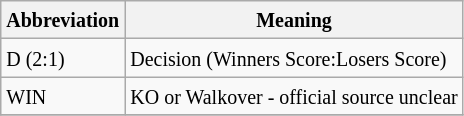<table class="wikitable">
<tr>
<th><small>Abbreviation</small></th>
<th><small>Meaning</small></th>
</tr>
<tr>
<td><small>D (2:1)</small></td>
<td><small>Decision (Winners Score:Losers Score)</small></td>
</tr>
<tr>
<td><small>WIN</small></td>
<td><small>KO or Walkover - official source unclear</small></td>
</tr>
<tr>
</tr>
</table>
